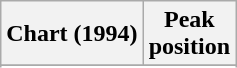<table class="wikitable sortable">
<tr>
<th align="left">Chart (1994)</th>
<th align="center">Peak<br>position</th>
</tr>
<tr>
</tr>
<tr>
</tr>
<tr>
</tr>
</table>
